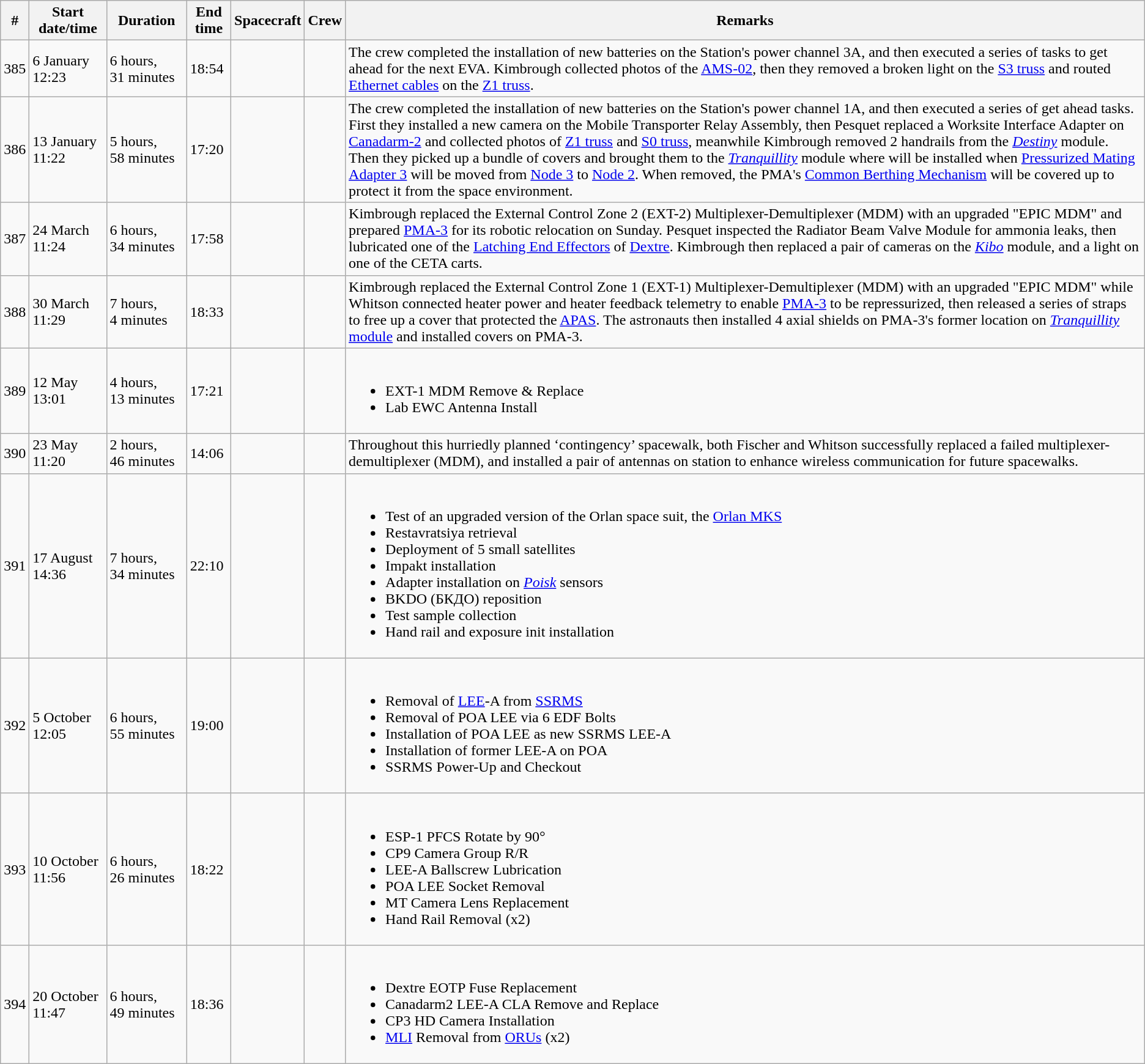<table class="wikitable sticky-header">
<tr>
<th>#</th>
<th>Start date/time</th>
<th>Duration</th>
<th>End time</th>
<th>Spacecraft</th>
<th>Crew</th>
<th>Remarks</th>
</tr>
<tr>
<td>385</td>
<td>6 January<br>12:23</td>
<td>6 hours, 31 minutes</td>
<td>18:54</td>
<td><br></td>
<td></td>
<td>The crew completed the installation of new batteries on the Station's power channel 3A, and then executed a series of tasks to get ahead for the next EVA. Kimbrough collected photos of the <a href='#'> AMS-02</a>, then they removed a broken light on the <a href='#'> S3 truss</a> and routed <a href='#'>Ethernet cables</a> on the <a href='#'> Z1 truss</a>.</td>
</tr>
<tr>
<td>386</td>
<td>13 January<br>11:22</td>
<td>5 hours, 58 minutes</td>
<td>17:20</td>
<td><br></td>
<td></td>
<td>The crew completed the installation of new batteries on the Station's power channel 1A, and then executed a series of get ahead tasks. First they installed a new camera on the Mobile Transporter Relay Assembly, then Pesquet replaced a Worksite Interface Adapter on <a href='#'>Canadarm-2</a> and collected photos of <a href='#'> Z1 truss</a> and <a href='#'> S0 truss</a>, meanwhile Kimbrough removed 2 handrails from the <em><a href='#'> Destiny</a></em> module. Then they picked up a bundle of covers and brought them to the <em><a href='#'> Tranquillity</a></em> module where will be installed when <a href='#'> Pressurized Mating Adapter 3</a> will be moved from <a href='#'>Node 3</a> to <a href='#'>Node 2</a>. When removed, the PMA's <a href='#'>Common Berthing Mechanism</a> will be covered up to protect it from the space environment.</td>
</tr>
<tr>
<td>387</td>
<td>24 March<br>11:24</td>
<td>6 hours, 34 minutes</td>
<td>17:58</td>
<td><br></td>
<td></td>
<td>Kimbrough replaced the External Control Zone 2 (EXT-2) Multiplexer-Demultiplexer (MDM) with an upgraded "EPIC MDM" and prepared <a href='#'> PMA-3</a> for its robotic relocation on Sunday. Pesquet inspected the Radiator Beam Valve Module for ammonia leaks, then lubricated one of the <a href='#'> Latching End Effectors</a> of <a href='#'>Dextre</a>. Kimbrough then replaced a pair of cameras on the <em><a href='#'> Kibo</a></em> module, and a light on one of the CETA carts.</td>
</tr>
<tr>
<td>388</td>
<td>30 March<br>11:29</td>
<td>7 hours, 4 minutes</td>
<td>18:33</td>
<td><br></td>
<td></td>
<td>Kimbrough replaced the External Control Zone 1 (EXT-1) Multiplexer-Demultiplexer (MDM) with an upgraded "EPIC MDM" while Whitson connected heater power and heater feedback telemetry to enable <a href='#'> PMA-3</a> to be repressurized, then released a series of straps to free up a cover that protected the <a href='#'> APAS</a>. The astronauts then installed 4 axial shields on PMA-3's former location on <a href='#'> <em>Tranquillity</em> module</a> and installed covers on PMA-3.</td>
</tr>
<tr>
<td>389</td>
<td>12 May<br>13:01</td>
<td>4 hours, 13 minutes</td>
<td>17:21</td>
<td><br></td>
<td></td>
<td><div><br><ul><li>EXT-1 MDM Remove & Replace</li><li>Lab EWC Antenna Install</li></ul></div></td>
</tr>
<tr>
<td>390</td>
<td>23 May<br>11:20</td>
<td>2 hours, 46 minutes</td>
<td>14:06</td>
<td><br></td>
<td></td>
<td>Throughout this hurriedly planned ‘contingency’ spacewalk, both Fischer and Whitson successfully replaced a failed multiplexer-demultiplexer (MDM), and installed a pair of antennas on station to enhance wireless communication for future spacewalks.</td>
</tr>
<tr>
<td>391</td>
<td>17 August<br>14:36</td>
<td>7 hours, 34 minutes</td>
<td>22:10</td>
<td><br></td>
<td></td>
<td><div><br><ul><li>Test of an upgraded version of the Orlan space suit, the <a href='#'> Orlan MKS</a></li><li>Restavratsiya retrieval</li><li>Deployment of 5 small satellites</li><li>Impakt installation</li><li>Adapter installation on <em><a href='#'> Poisk</a></em> sensors</li><li>BKDO (БКДО) reposition</li><li>Test sample collection</li><li>Hand rail and exposure init installation</li></ul></div></td>
</tr>
<tr>
<td>392</td>
<td>5 October<br>12:05</td>
<td>6 hours, 55 minutes</td>
<td>19:00</td>
<td><br></td>
<td></td>
<td><div><br><ul><li>Removal of <a href='#'> LEE</a>-A from <a href='#'>SSRMS</a></li><li>Removal of POA LEE via 6 EDF Bolts</li><li>Installation of POA LEE as new SSRMS LEE-A</li><li>Installation of former LEE-A on POA</li><li>SSRMS Power-Up and Checkout</li></ul></div></td>
</tr>
<tr>
<td>393</td>
<td>10 October<br>11:56</td>
<td>6 hours, 26 minutes</td>
<td>18:22</td>
<td><br></td>
<td></td>
<td><div><br><ul><li>ESP-1 PFCS Rotate by 90°</li><li>CP9 Camera Group R/R</li><li>LEE-A Ballscrew Lubrication</li><li>POA LEE Socket Removal</li><li>MT Camera Lens Replacement</li><li>Hand Rail Removal (x2)</li></ul></div></td>
</tr>
<tr>
<td>394</td>
<td>20 October<br>11:47</td>
<td>6 hours, 49 minutes</td>
<td>18:36</td>
<td><br></td>
<td></td>
<td><div><br><ul><li>Dextre EOTP Fuse Replacement</li><li>Canadarm2 LEE-A CLA Remove and Replace</li><li>CP3 HD Camera Installation</li><li><a href='#'> MLI</a> Removal from <a href='#'> ORUs</a> (x2)</li></ul></div></td>
</tr>
</table>
